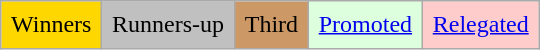<table class="wikitable">
<tr>
<td style="background-color:gold;padding:0.4em">Winners</td>
<td style="background-color:silver;padding:0.4em">Runners-up</td>
<td style="background-color:#cc9966;padding:0.4em">Third</td>
<td style="background-color:#DFD;padding:0.4em"><a href='#'>Promoted</a></td>
<td style="background-color:#FCC;padding:0.4em"><a href='#'>Relegated</a></td>
</tr>
</table>
